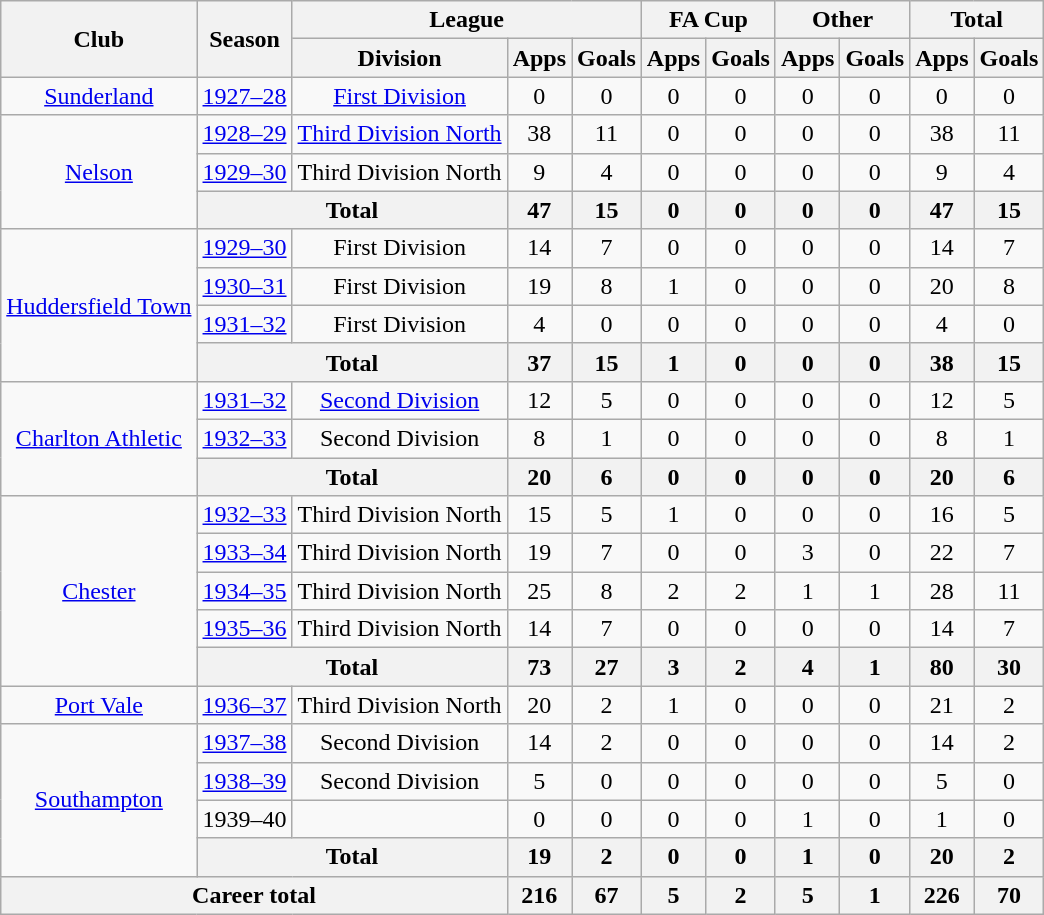<table class="wikitable" style="text-align: center;">
<tr>
<th rowspan="2">Club</th>
<th rowspan="2">Season</th>
<th colspan="3">League</th>
<th colspan="2">FA Cup</th>
<th colspan="2">Other</th>
<th colspan="2">Total</th>
</tr>
<tr>
<th>Division</th>
<th>Apps</th>
<th>Goals</th>
<th>Apps</th>
<th>Goals</th>
<th>Apps</th>
<th>Goals</th>
<th>Apps</th>
<th>Goals</th>
</tr>
<tr>
<td><a href='#'>Sunderland</a></td>
<td><a href='#'>1927–28</a></td>
<td><a href='#'>First Division</a></td>
<td>0</td>
<td>0</td>
<td>0</td>
<td>0</td>
<td>0</td>
<td>0</td>
<td>0</td>
<td>0</td>
</tr>
<tr>
<td rowspan="3"><a href='#'>Nelson</a></td>
<td><a href='#'>1928–29</a></td>
<td><a href='#'>Third Division North</a></td>
<td>38</td>
<td>11</td>
<td>0</td>
<td>0</td>
<td>0</td>
<td>0</td>
<td>38</td>
<td>11</td>
</tr>
<tr>
<td><a href='#'>1929–30</a></td>
<td>Third Division North</td>
<td>9</td>
<td>4</td>
<td>0</td>
<td>0</td>
<td>0</td>
<td>0</td>
<td>9</td>
<td>4</td>
</tr>
<tr>
<th colspan="2">Total</th>
<th>47</th>
<th>15</th>
<th>0</th>
<th>0</th>
<th>0</th>
<th>0</th>
<th>47</th>
<th>15</th>
</tr>
<tr>
<td rowspan="4"><a href='#'>Huddersfield Town</a></td>
<td><a href='#'>1929–30</a></td>
<td>First Division</td>
<td>14</td>
<td>7</td>
<td>0</td>
<td>0</td>
<td>0</td>
<td>0</td>
<td>14</td>
<td>7</td>
</tr>
<tr>
<td><a href='#'>1930–31</a></td>
<td>First Division</td>
<td>19</td>
<td>8</td>
<td>1</td>
<td>0</td>
<td>0</td>
<td>0</td>
<td>20</td>
<td>8</td>
</tr>
<tr>
<td><a href='#'>1931–32</a></td>
<td>First Division</td>
<td>4</td>
<td>0</td>
<td>0</td>
<td>0</td>
<td>0</td>
<td>0</td>
<td>4</td>
<td>0</td>
</tr>
<tr>
<th colspan="2">Total</th>
<th>37</th>
<th>15</th>
<th>1</th>
<th>0</th>
<th>0</th>
<th>0</th>
<th>38</th>
<th>15</th>
</tr>
<tr>
<td rowspan="3"><a href='#'>Charlton Athletic</a></td>
<td><a href='#'>1931–32</a></td>
<td><a href='#'>Second Division</a></td>
<td>12</td>
<td>5</td>
<td>0</td>
<td>0</td>
<td>0</td>
<td>0</td>
<td>12</td>
<td>5</td>
</tr>
<tr>
<td><a href='#'>1932–33</a></td>
<td>Second Division</td>
<td>8</td>
<td>1</td>
<td>0</td>
<td>0</td>
<td>0</td>
<td>0</td>
<td>8</td>
<td>1</td>
</tr>
<tr>
<th colspan="2">Total</th>
<th>20</th>
<th>6</th>
<th>0</th>
<th>0</th>
<th>0</th>
<th>0</th>
<th>20</th>
<th>6</th>
</tr>
<tr>
<td rowspan="5"><a href='#'>Chester</a></td>
<td><a href='#'>1932–33</a></td>
<td>Third Division North</td>
<td>15</td>
<td>5</td>
<td>1</td>
<td>0</td>
<td>0</td>
<td>0</td>
<td>16</td>
<td>5</td>
</tr>
<tr>
<td><a href='#'>1933–34</a></td>
<td>Third Division North</td>
<td>19</td>
<td>7</td>
<td>0</td>
<td>0</td>
<td>3</td>
<td>0</td>
<td>22</td>
<td>7</td>
</tr>
<tr>
<td><a href='#'>1934–35</a></td>
<td>Third Division North</td>
<td>25</td>
<td>8</td>
<td>2</td>
<td>2</td>
<td>1</td>
<td>1</td>
<td>28</td>
<td>11</td>
</tr>
<tr>
<td><a href='#'>1935–36</a></td>
<td>Third Division North</td>
<td>14</td>
<td>7</td>
<td>0</td>
<td>0</td>
<td>0</td>
<td>0</td>
<td>14</td>
<td>7</td>
</tr>
<tr>
<th colspan="2">Total</th>
<th>73</th>
<th>27</th>
<th>3</th>
<th>2</th>
<th>4</th>
<th>1</th>
<th>80</th>
<th>30</th>
</tr>
<tr>
<td><a href='#'>Port Vale</a></td>
<td><a href='#'>1936–37</a></td>
<td>Third Division North</td>
<td>20</td>
<td>2</td>
<td>1</td>
<td>0</td>
<td>0</td>
<td>0</td>
<td>21</td>
<td>2</td>
</tr>
<tr>
<td rowspan="4"><a href='#'>Southampton</a></td>
<td><a href='#'>1937–38</a></td>
<td>Second Division</td>
<td>14</td>
<td>2</td>
<td>0</td>
<td>0</td>
<td>0</td>
<td>0</td>
<td>14</td>
<td>2</td>
</tr>
<tr>
<td><a href='#'>1938–39</a></td>
<td>Second Division</td>
<td>5</td>
<td>0</td>
<td>0</td>
<td>0</td>
<td>0</td>
<td>0</td>
<td>5</td>
<td>0</td>
</tr>
<tr>
<td>1939–40</td>
<td></td>
<td>0</td>
<td>0</td>
<td>0</td>
<td>0</td>
<td>1</td>
<td>0</td>
<td>1</td>
<td>0</td>
</tr>
<tr>
<th colspan="2">Total</th>
<th>19</th>
<th>2</th>
<th>0</th>
<th>0</th>
<th>1</th>
<th>0</th>
<th>20</th>
<th>2</th>
</tr>
<tr>
<th colspan="3">Career total</th>
<th>216</th>
<th>67</th>
<th>5</th>
<th>2</th>
<th>5</th>
<th>1</th>
<th>226</th>
<th>70</th>
</tr>
</table>
